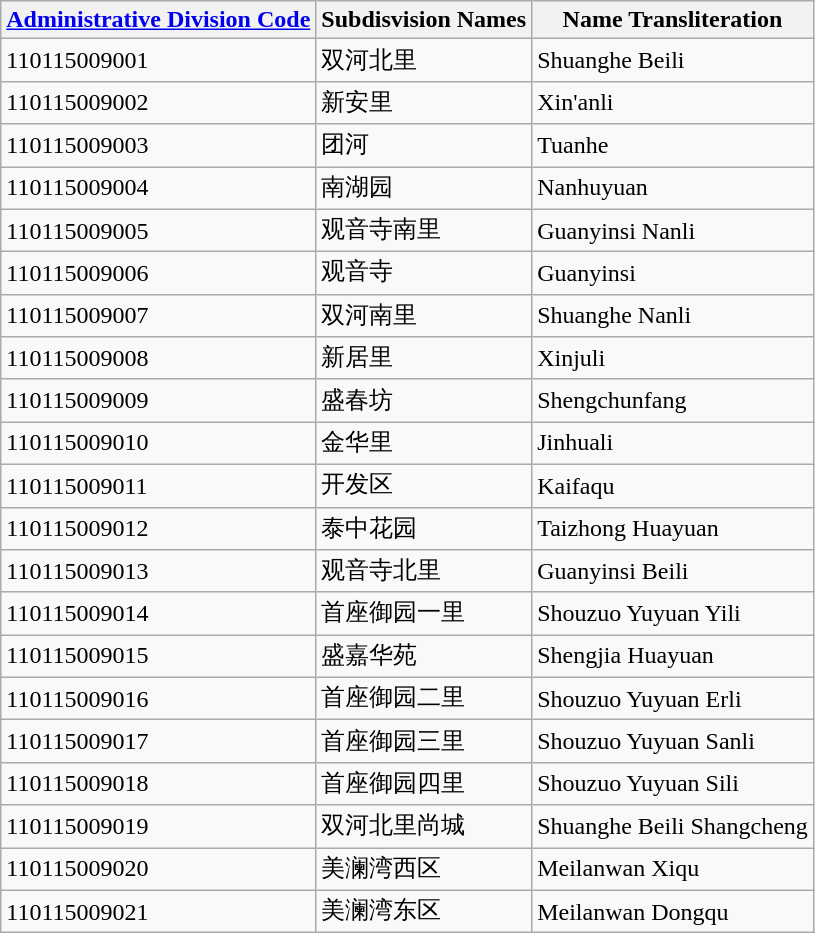<table class="wikitable sortable">
<tr>
<th><a href='#'>Administrative Division Code</a></th>
<th>Subdisvision Names</th>
<th>Name Transliteration</th>
</tr>
<tr>
<td>110115009001</td>
<td>双河北里</td>
<td>Shuanghe Beili</td>
</tr>
<tr>
<td>110115009002</td>
<td>新安里</td>
<td>Xin'anli</td>
</tr>
<tr>
<td>110115009003</td>
<td>团河</td>
<td>Tuanhe</td>
</tr>
<tr>
<td>110115009004</td>
<td>南湖园</td>
<td>Nanhuyuan</td>
</tr>
<tr>
<td>110115009005</td>
<td>观音寺南里</td>
<td>Guanyinsi Nanli</td>
</tr>
<tr>
<td>110115009006</td>
<td>观音寺</td>
<td>Guanyinsi</td>
</tr>
<tr>
<td>110115009007</td>
<td>双河南里</td>
<td>Shuanghe Nanli</td>
</tr>
<tr>
<td>110115009008</td>
<td>新居里</td>
<td>Xinjuli</td>
</tr>
<tr>
<td>110115009009</td>
<td>盛春坊</td>
<td>Shengchunfang</td>
</tr>
<tr>
<td>110115009010</td>
<td>金华里</td>
<td>Jinhuali</td>
</tr>
<tr>
<td>110115009011</td>
<td>开发区</td>
<td>Kaifaqu</td>
</tr>
<tr>
<td>110115009012</td>
<td>泰中花园</td>
<td>Taizhong Huayuan</td>
</tr>
<tr>
<td>110115009013</td>
<td>观音寺北里</td>
<td>Guanyinsi Beili</td>
</tr>
<tr>
<td>110115009014</td>
<td>首座御园一里</td>
<td>Shouzuo Yuyuan Yili</td>
</tr>
<tr>
<td>110115009015</td>
<td>盛嘉华苑</td>
<td>Shengjia Huayuan</td>
</tr>
<tr>
<td>110115009016</td>
<td>首座御园二里</td>
<td>Shouzuo Yuyuan Erli</td>
</tr>
<tr>
<td>110115009017</td>
<td>首座御园三里</td>
<td>Shouzuo Yuyuan Sanli</td>
</tr>
<tr>
<td>110115009018</td>
<td>首座御园四里</td>
<td>Shouzuo Yuyuan Sili</td>
</tr>
<tr>
<td>110115009019</td>
<td>双河北里尚城</td>
<td>Shuanghe Beili Shangcheng</td>
</tr>
<tr>
<td>110115009020</td>
<td>美澜湾西区</td>
<td>Meilanwan Xiqu</td>
</tr>
<tr>
<td>110115009021</td>
<td>美澜湾东区</td>
<td>Meilanwan Dongqu</td>
</tr>
</table>
